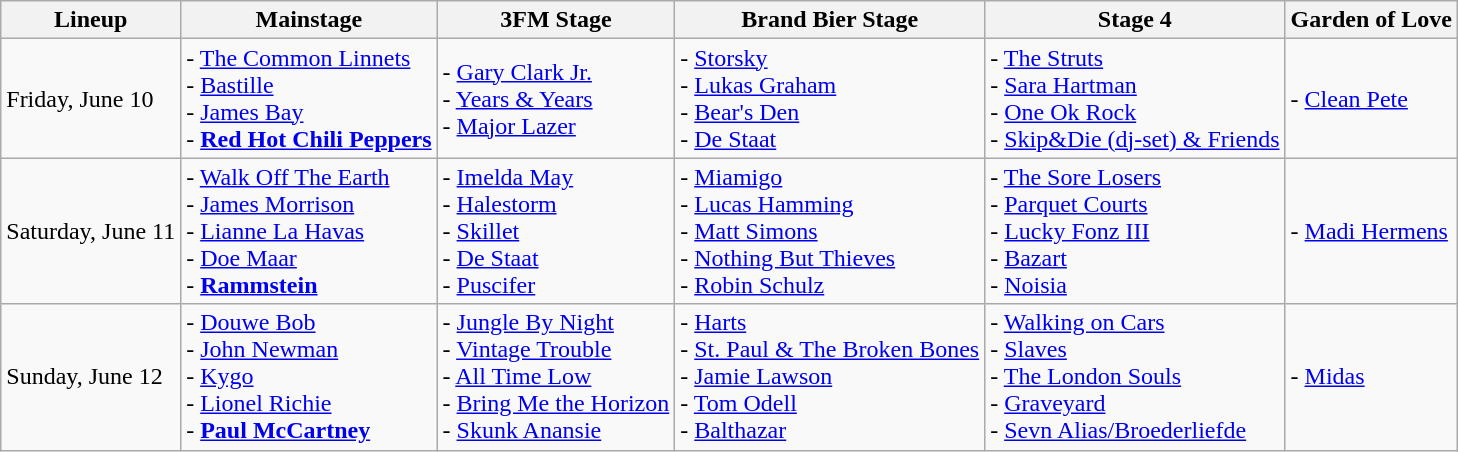<table class="wikitable">
<tr>
<th>Lineup</th>
<th>Mainstage</th>
<th>3FM Stage</th>
<th>Brand Bier Stage</th>
<th>Stage 4</th>
<th>Garden of Love</th>
</tr>
<tr>
<td>Friday, June 10</td>
<td>- <a href='#'>The Common Linnets</a> <br> - <a href='#'>Bastille</a> <br> - <a href='#'>James Bay</a> <br> - <strong><a href='#'>Red Hot Chili Peppers</a></strong></td>
<td>- <a href='#'>Gary Clark Jr.</a> <br> - <a href='#'>Years & Years</a> <br> - <a href='#'>Major Lazer</a></td>
<td>- <a href='#'>Storsky</a> <br> - <a href='#'>Lukas Graham</a> <br> - <a href='#'>Bear's Den</a> <br> - <a href='#'>De Staat</a></td>
<td>- <a href='#'>The Struts</a> <br> - <a href='#'>Sara Hartman</a> <br> - <a href='#'>One Ok Rock</a> <br> - <a href='#'>Skip&Die (dj-set) & Friends</a></td>
<td>- <a href='#'>Clean Pete</a></td>
</tr>
<tr>
<td>Saturday, June 11</td>
<td>- <a href='#'>Walk Off The Earth</a> <br> - <a href='#'>James Morrison</a> <br> - <a href='#'>Lianne La Havas</a> <br> - <a href='#'>Doe Maar</a> <br> - <strong><a href='#'>Rammstein</a></strong></td>
<td>- <a href='#'>Imelda May</a> <br> - <a href='#'>Halestorm</a> <br> - <a href='#'>Skillet</a> <br> - <a href='#'>De Staat</a> <br> - <a href='#'>Puscifer</a></td>
<td>- <a href='#'>Miamigo</a> <br> - <a href='#'>Lucas Hamming</a> <br> - <a href='#'>Matt Simons</a> <br> - <a href='#'>Nothing But Thieves</a> <br> - <a href='#'>Robin Schulz</a></td>
<td>- <a href='#'>The Sore Losers</a> <br> - <a href='#'>Parquet Courts</a> <br> - <a href='#'>Lucky Fonz III</a> <br> - <a href='#'>Bazart</a> <br> - <a href='#'>Noisia</a></td>
<td>- <a href='#'>Madi Hermens</a></td>
</tr>
<tr>
<td>Sunday, June 12</td>
<td>- <a href='#'>Douwe Bob</a> <br> - <a href='#'>John Newman</a> <br> - <a href='#'>Kygo</a> <br> - <a href='#'>Lionel Richie</a> <br> - <strong><a href='#'>Paul McCartney</a></strong></td>
<td>- <a href='#'>Jungle By Night</a> <br> - <a href='#'>Vintage Trouble</a> <br> - <a href='#'>All Time Low</a> <br> - <a href='#'>Bring Me the Horizon</a> <br> - <a href='#'>Skunk Anansie</a></td>
<td>- <a href='#'>Harts</a> <br> - <a href='#'>St. Paul & The Broken Bones</a> <br> - <a href='#'>Jamie Lawson</a> <br> - <a href='#'>Tom Odell</a> <br> - <a href='#'>Balthazar</a></td>
<td>- <a href='#'>Walking on Cars</a> <br> - <a href='#'>Slaves</a> <br> - <a href='#'>The London Souls</a> <br> - <a href='#'>Graveyard</a> <br> - <a href='#'>Sevn Alias/Broederliefde</a></td>
<td>- <a href='#'>Midas</a></td>
</tr>
</table>
